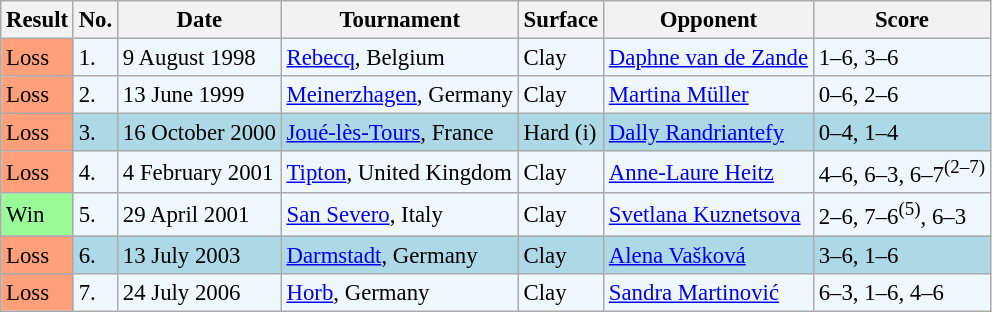<table class="sortable wikitable" style="font-size:95%">
<tr>
<th>Result</th>
<th>No.</th>
<th>Date</th>
<th>Tournament</th>
<th>Surface</th>
<th>Opponent</th>
<th>Score</th>
</tr>
<tr bgcolor="#f0f8ff">
<td style="background:#ffa07a;">Loss</td>
<td>1.</td>
<td>9 August 1998</td>
<td><a href='#'>Rebecq</a>, Belgium</td>
<td>Clay</td>
<td> <a href='#'>Daphne van de Zande</a></td>
<td>1–6, 3–6</td>
</tr>
<tr bgcolor="#f0f8ff">
<td style="background:#ffa07a;">Loss</td>
<td>2.</td>
<td>13 June 1999</td>
<td><a href='#'>Meinerzhagen</a>, Germany</td>
<td>Clay</td>
<td> <a href='#'>Martina Müller</a></td>
<td>0–6, 2–6</td>
</tr>
<tr style="background:lightblue;">
<td style="background:#ffa07a;">Loss</td>
<td>3.</td>
<td>16 October 2000</td>
<td><a href='#'>Joué-lès-Tours</a>, France</td>
<td>Hard (i)</td>
<td> <a href='#'>Dally Randriantefy</a></td>
<td>0–4, 1–4</td>
</tr>
<tr bgcolor="#f0f8ff">
<td style="background:#ffa07a;">Loss</td>
<td>4.</td>
<td>4 February 2001</td>
<td><a href='#'>Tipton</a>, United Kingdom</td>
<td>Clay</td>
<td> <a href='#'>Anne-Laure Heitz</a></td>
<td>4–6, 6–3, 6–7<sup>(2–7)</sup></td>
</tr>
<tr bgcolor="#f0f8ff">
<td style="background:#98fb98;">Win</td>
<td>5.</td>
<td>29 April 2001</td>
<td><a href='#'>San Severo</a>, Italy</td>
<td>Clay</td>
<td> <a href='#'>Svetlana Kuznetsova</a></td>
<td>2–6, 7–6<sup>(5)</sup>, 6–3</td>
</tr>
<tr style="background:lightblue;">
<td style="background:#ffa07a;">Loss</td>
<td>6.</td>
<td>13 July 2003</td>
<td><a href='#'>Darmstadt</a>, Germany</td>
<td>Clay</td>
<td> <a href='#'>Alena Vašková</a></td>
<td>3–6, 1–6</td>
</tr>
<tr style="background:#f0f8ff;">
<td style="background:#ffa07a;">Loss</td>
<td>7.</td>
<td>24 July 2006</td>
<td><a href='#'>Horb</a>, Germany</td>
<td>Clay</td>
<td> <a href='#'>Sandra Martinović</a></td>
<td>6–3, 1–6, 4–6</td>
</tr>
</table>
